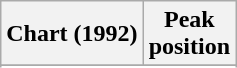<table class="wikitable plainrowheaders sortable" style="text-align:center;">
<tr>
<th scope="col">Chart (1992)</th>
<th scope="col">Peak<br>position</th>
</tr>
<tr>
</tr>
<tr>
</tr>
<tr>
</tr>
<tr>
</tr>
<tr>
</tr>
</table>
